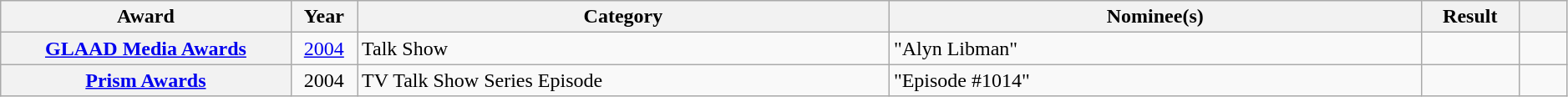<table class="wikitable sortable plainrowheaders" style="width:99%;">
<tr>
<th scope="col" style="width:12%;">Award</th>
<th scope="col" style="width:2%;">Year</th>
<th scope="col" style="width:22%;">Category</th>
<th scope="col" style="width:22%;">Nominee(s)</th>
<th scope="col" style="width:4%;">Result</th>
<th scope="col" style="width:2%;" class="unsortable"></th>
</tr>
<tr>
<th scope="row"><a href='#'>GLAAD Media Awards</a></th>
<td style="text-align:center;"><a href='#'>2004</a></td>
<td>Talk Show</td>
<td>"Alyn Libman"</td>
<td></td>
<td style=text-align:center;"></td>
</tr>
<tr>
<th scope="row"><a href='#'>Prism Awards</a></th>
<td style="text-align:center;">2004</td>
<td>TV Talk Show Series Episode</td>
<td>"Episode #1014"</td>
<td></td>
<td style=text-align:center;"></td>
</tr>
</table>
